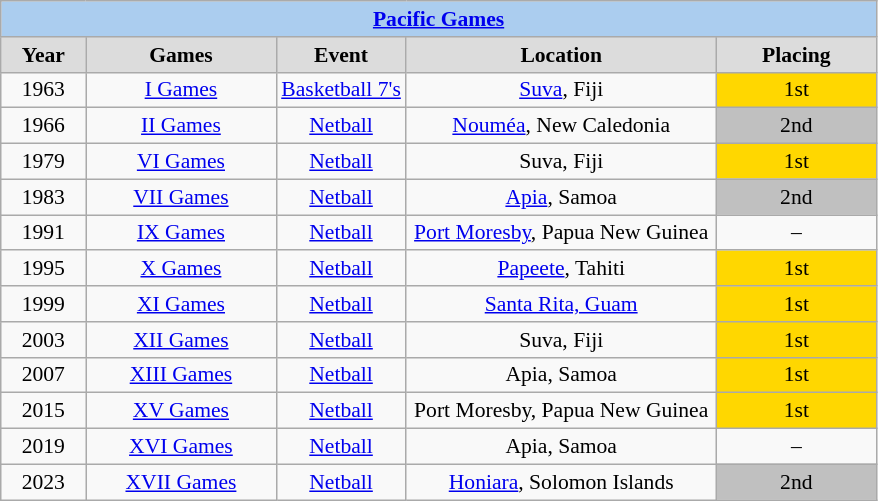<table class=wikitable style="text-align:center; font-size:90%">
<tr>
<th colspan=5 style=background:#ABCDEF><a href='#'>Pacific Games</a></th>
</tr>
<tr>
<th width=50 style=background:gainsboro>Year</th>
<th width=120 style=background:gainsboro>Games</th>
<th width=80 style=background:gainsboro>Event</th>
<th width=200 style=background:gainsboro>Location</th>
<th width=100 style=background:gainsboro>Placing</th>
</tr>
<tr>
<td>1963</td>
<td><a href='#'>I Games</a></td>
<td><a href='#'>Basketball 7's</a></td>
<td><a href='#'>Suva</a>, Fiji</td>
<td bgcolor=gold> 1st</td>
</tr>
<tr>
<td>1966</td>
<td><a href='#'>II Games</a></td>
<td><a href='#'>Netball</a></td>
<td><a href='#'>Nouméa</a>, New Caledonia</td>
<td bgcolor=silver> 2nd</td>
</tr>
<tr>
<td>1979</td>
<td><a href='#'>VI Games</a></td>
<td><a href='#'>Netball</a></td>
<td>Suva, Fiji</td>
<td bgcolor=gold> 1st</td>
</tr>
<tr>
<td>1983</td>
<td><a href='#'>VII Games</a></td>
<td><a href='#'>Netball</a></td>
<td><a href='#'>Apia</a>, Samoa</td>
<td bgcolor=silver> 2nd</td>
</tr>
<tr>
<td>1991</td>
<td><a href='#'>IX Games</a></td>
<td><a href='#'>Netball</a></td>
<td><a href='#'>Port Moresby</a>, Papua New Guinea</td>
<td>–</td>
</tr>
<tr>
<td>1995</td>
<td><a href='#'>X Games</a></td>
<td><a href='#'>Netball</a></td>
<td><a href='#'>Papeete</a>, Tahiti</td>
<td bgcolor=gold> 1st</td>
</tr>
<tr>
<td>1999</td>
<td><a href='#'>XI Games</a></td>
<td><a href='#'>Netball</a></td>
<td><a href='#'>Santa Rita, Guam</a></td>
<td bgcolor=gold> 1st</td>
</tr>
<tr>
<td>2003</td>
<td><a href='#'>XII Games</a></td>
<td><a href='#'>Netball</a></td>
<td>Suva, Fiji</td>
<td bgcolor=gold> 1st</td>
</tr>
<tr>
<td>2007</td>
<td><a href='#'>XIII Games</a></td>
<td><a href='#'>Netball</a></td>
<td>Apia, Samoa</td>
<td bgcolor=gold> 1st</td>
</tr>
<tr>
<td>2015</td>
<td><a href='#'>XV Games</a></td>
<td><a href='#'>Netball</a></td>
<td>Port Moresby, Papua New Guinea</td>
<td bgcolor=gold> 1st</td>
</tr>
<tr>
<td>2019</td>
<td><a href='#'>XVI Games</a></td>
<td><a href='#'>Netball</a></td>
<td>Apia, Samoa</td>
<td>–</td>
</tr>
<tr>
<td>2023</td>
<td><a href='#'>XVII Games</a></td>
<td><a href='#'>Netball</a></td>
<td><a href='#'>Honiara</a>, Solomon Islands</td>
<td bgcolor=silver> 2nd</td>
</tr>
</table>
